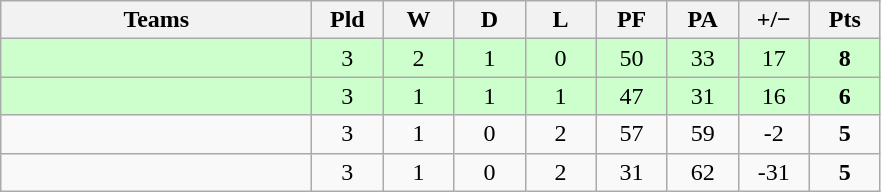<table class="wikitable" style="text-align: center;">
<tr>
<th style="width:200px;">Teams</th>
<th width="40">Pld</th>
<th width="40">W</th>
<th width="40">D</th>
<th width="40">L</th>
<th width="40">PF</th>
<th width="40">PA</th>
<th width="40">+/−</th>
<th width="40">Pts</th>
</tr>
<tr bgcolor=ccffcc>
<td align=left><strong></strong></td>
<td>3</td>
<td>2</td>
<td>1</td>
<td>0</td>
<td>50</td>
<td>33</td>
<td>17</td>
<td><strong>8</strong></td>
</tr>
<tr bgcolor=ccffcc>
<td align=left></td>
<td>3</td>
<td>1</td>
<td>1</td>
<td>1</td>
<td>47</td>
<td>31</td>
<td>16</td>
<td><strong>6</strong></td>
</tr>
<tr>
<td align=left></td>
<td>3</td>
<td>1</td>
<td>0</td>
<td>2</td>
<td>57</td>
<td>59</td>
<td>-2</td>
<td><strong>5</strong></td>
</tr>
<tr>
<td align=left></td>
<td>3</td>
<td>1</td>
<td>0</td>
<td>2</td>
<td>31</td>
<td>62</td>
<td>-31</td>
<td><strong>5</strong></td>
</tr>
</table>
